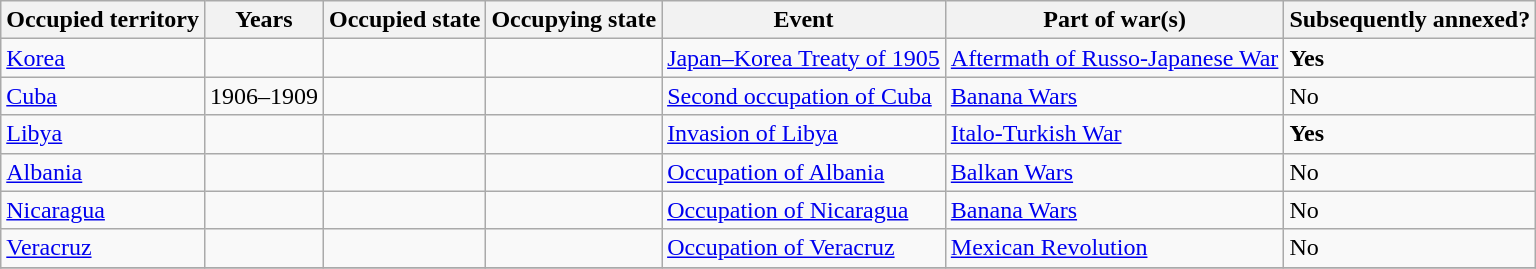<table class="wikitable sortable">
<tr>
<th>Occupied territory</th>
<th>Years</th>
<th>Occupied state</th>
<th>Occupying state</th>
<th>Event</th>
<th>Part of war(s)</th>
<th>Subsequently annexed?</th>
</tr>
<tr>
<td><a href='#'>Korea</a></td>
<td></td>
<td></td>
<td></td>
<td><a href='#'>Japan–Korea Treaty of 1905</a></td>
<td><a href='#'>Aftermath of Russo-Japanese War</a></td>
<td><strong>Yes</strong></td>
</tr>
<tr>
<td><a href='#'>Cuba</a></td>
<td>1906–1909</td>
<td></td>
<td></td>
<td><a href='#'>Second occupation of Cuba</a></td>
<td><a href='#'>Banana Wars</a></td>
<td>No</td>
</tr>
<tr>
<td><a href='#'>Libya</a></td>
<td></td>
<td></td>
<td></td>
<td><a href='#'>Invasion of Libya</a></td>
<td><a href='#'>Italo-Turkish War</a></td>
<td><strong>Yes</strong></td>
</tr>
<tr>
<td><a href='#'>Albania</a></td>
<td></td>
<td></td>
<td></td>
<td><a href='#'>Occupation of Albania</a></td>
<td><a href='#'>Balkan Wars</a></td>
<td>No</td>
</tr>
<tr>
<td><a href='#'>Nicaragua</a></td>
<td></td>
<td></td>
<td></td>
<td><a href='#'>Occupation of Nicaragua</a></td>
<td><a href='#'>Banana Wars</a></td>
<td>No</td>
</tr>
<tr>
<td><a href='#'>Veracruz</a></td>
<td></td>
<td></td>
<td></td>
<td><a href='#'>Occupation of Veracruz</a></td>
<td><a href='#'>Mexican Revolution</a></td>
<td>No</td>
</tr>
<tr>
</tr>
</table>
